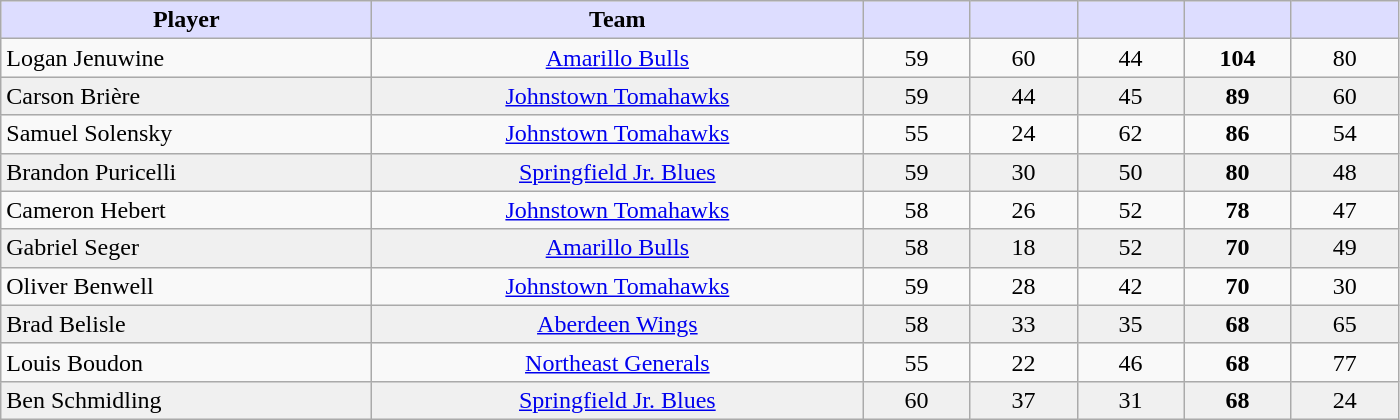<table class="wikitable sortable" style="text-align: center">
<tr>
<th style="background:#ddf; width: 15em;">Player</th>
<th style="background:#ddf; width: 20em;">Team</th>
<th style="background:#ddf; width: 4em;"></th>
<th style="background:#ddf; width: 4em;"></th>
<th style="background:#ddf; width: 4em;"></th>
<th style="background:#ddf; width: 4em;"></th>
<th style="background:#ddf; width: 4em;"></th>
</tr>
<tr>
<td align=left>Logan Jenuwine</td>
<td><a href='#'>Amarillo Bulls</a></td>
<td>59</td>
<td>60</td>
<td>44</td>
<td><strong>104</strong></td>
<td>80</td>
</tr>
<tr bgcolor=f0f0f0>
<td align=left>Carson Brière</td>
<td><a href='#'>Johnstown Tomahawks</a></td>
<td>59</td>
<td>44</td>
<td>45</td>
<td><strong>89</strong></td>
<td>60</td>
</tr>
<tr>
<td align=left>Samuel Solensky</td>
<td><a href='#'>Johnstown Tomahawks</a></td>
<td>55</td>
<td>24</td>
<td>62</td>
<td><strong>86</strong></td>
<td>54</td>
</tr>
<tr bgcolor=f0f0f0>
<td align=left>Brandon Puricelli</td>
<td><a href='#'>Springfield Jr. Blues</a></td>
<td>59</td>
<td>30</td>
<td>50</td>
<td><strong>80</strong></td>
<td>48</td>
</tr>
<tr>
<td align=left>Cameron Hebert</td>
<td><a href='#'>Johnstown Tomahawks</a></td>
<td>58</td>
<td>26</td>
<td>52</td>
<td><strong>78</strong></td>
<td>47</td>
</tr>
<tr bgcolor=f0f0f0>
<td align=left>Gabriel Seger</td>
<td><a href='#'>Amarillo Bulls</a></td>
<td>58</td>
<td>18</td>
<td>52</td>
<td><strong>70</strong></td>
<td>49</td>
</tr>
<tr>
<td align=left>Oliver Benwell</td>
<td><a href='#'>Johnstown Tomahawks</a></td>
<td>59</td>
<td>28</td>
<td>42</td>
<td><strong>70</strong></td>
<td>30</td>
</tr>
<tr bgcolor=f0f0f0>
<td align=left>Brad Belisle</td>
<td><a href='#'>Aberdeen Wings</a></td>
<td>58</td>
<td>33</td>
<td>35</td>
<td><strong>68</strong></td>
<td>65</td>
</tr>
<tr>
<td align=left>Louis Boudon</td>
<td><a href='#'>Northeast Generals</a></td>
<td>55</td>
<td>22</td>
<td>46</td>
<td><strong>68</strong></td>
<td>77</td>
</tr>
<tr bgcolor=f0f0f0>
<td align=left>Ben Schmidling</td>
<td><a href='#'>Springfield Jr. Blues</a></td>
<td>60</td>
<td>37</td>
<td>31</td>
<td><strong>68</strong></td>
<td>24</td>
</tr>
</table>
